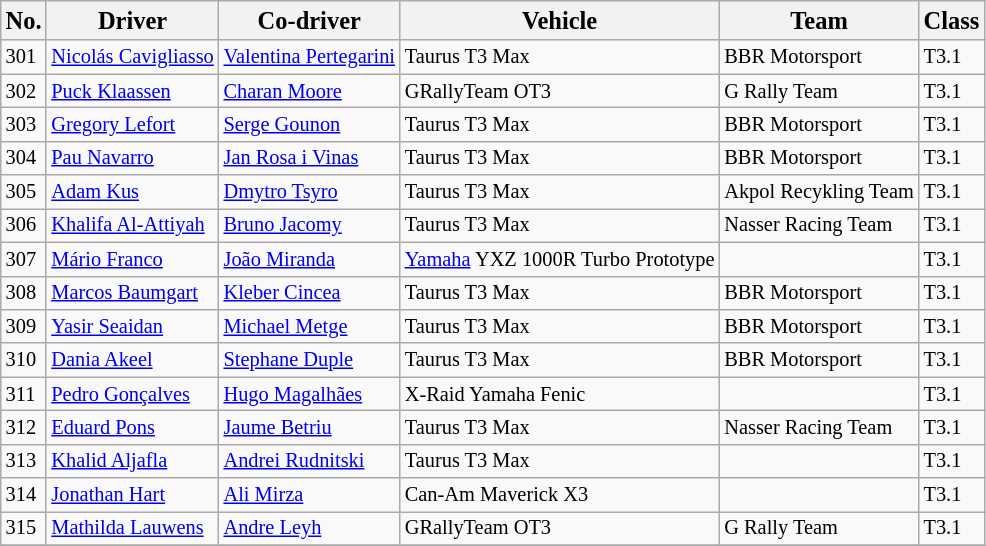<table class="wikitable sortable" style="font-size:85%;">
<tr>
<th><big>No.</big></th>
<th><big>Driver</big></th>
<th><big>Co-driver</big></th>
<th><big>Vehicle</big></th>
<th><big>Team</big></th>
<th><big>Class</big></th>
</tr>
<tr>
<td>301</td>
<td> <a href='#'>Nicolás Cavigliasso</a></td>
<td> <a href='#'>Valentina Pertegarini</a></td>
<td>Taurus T3 Max</td>
<td>BBR Motorsport</td>
<td>T3.1</td>
</tr>
<tr>
<td>302</td>
<td> <a href='#'>Puck Klaassen</a></td>
<td> <a href='#'>Charan Moore</a></td>
<td>GRallyTeam OT3</td>
<td>G Rally Team</td>
<td>T3.1</td>
</tr>
<tr>
<td>303</td>
<td> <a href='#'>Gregory Lefort</a></td>
<td> <a href='#'>Serge Gounon</a></td>
<td>Taurus T3 Max</td>
<td>BBR Motorsport</td>
<td>T3.1</td>
</tr>
<tr>
<td>304</td>
<td> <a href='#'>Pau Navarro</a></td>
<td> <a href='#'>Jan Rosa i Vinas</a></td>
<td>Taurus T3 Max</td>
<td>BBR Motorsport</td>
<td>T3.1</td>
</tr>
<tr>
<td>305</td>
<td> <a href='#'>Adam Kus</a></td>
<td> <a href='#'>Dmytro Tsyro</a></td>
<td>Taurus T3 Max</td>
<td>Akpol Recykling Team</td>
<td>T3.1</td>
</tr>
<tr>
<td>306</td>
<td> <a href='#'>Khalifa Al-Attiyah</a></td>
<td> <a href='#'>Bruno Jacomy</a></td>
<td>Taurus T3 Max</td>
<td>Nasser Racing Team</td>
<td>T3.1</td>
</tr>
<tr>
<td>307</td>
<td> <a href='#'>Mário Franco</a></td>
<td> <a href='#'>João Miranda</a></td>
<td><a href='#'>Yamaha</a> YXZ 1000R Turbo Prototype</td>
<td></td>
<td>T3.1</td>
</tr>
<tr>
<td>308</td>
<td> <a href='#'>Marcos Baumgart</a></td>
<td> <a href='#'>Kleber Cincea</a></td>
<td>Taurus T3 Max</td>
<td>BBR Motorsport</td>
<td>T3.1</td>
</tr>
<tr>
<td>309</td>
<td> <a href='#'>Yasir Seaidan</a></td>
<td> <a href='#'>Michael Metge</a></td>
<td>Taurus T3 Max</td>
<td>BBR Motorsport</td>
<td>T3.1</td>
</tr>
<tr>
<td>310</td>
<td> <a href='#'>Dania Akeel</a></td>
<td> <a href='#'>Stephane Duple</a></td>
<td>Taurus T3 Max</td>
<td>BBR Motorsport</td>
<td>T3.1</td>
</tr>
<tr>
<td>311</td>
<td> <a href='#'>Pedro Gonçalves</a></td>
<td> <a href='#'>Hugo Magalhães</a></td>
<td>X-Raid Yamaha Fenic</td>
<td></td>
<td>T3.1</td>
</tr>
<tr>
<td>312</td>
<td> <a href='#'>Eduard Pons</a></td>
<td> <a href='#'>Jaume Betriu</a></td>
<td>Taurus T3 Max</td>
<td>Nasser Racing Team</td>
<td>T3.1</td>
</tr>
<tr>
<td>313</td>
<td> <a href='#'>Khalid Aljafla</a></td>
<td> <a href='#'>Andrei Rudnitski</a></td>
<td>Taurus T3 Max</td>
<td></td>
<td>T3.1</td>
</tr>
<tr>
<td>314</td>
<td> <a href='#'>Jonathan Hart</a></td>
<td> <a href='#'>Ali Mirza</a></td>
<td>Can-Am Maverick X3</td>
<td></td>
<td>T3.1</td>
</tr>
<tr>
<td>315</td>
<td> <a href='#'>Mathilda Lauwens</a></td>
<td> <a href='#'>Andre Leyh</a></td>
<td>GRallyTeam OT3</td>
<td>G Rally Team</td>
<td>T3.1</td>
</tr>
<tr>
</tr>
</table>
